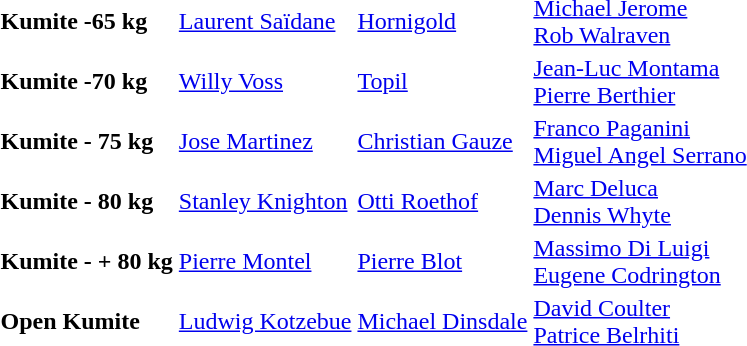<table>
<tr>
<td><strong>Kumite -65 kg</strong></td>
<td> <a href='#'>Laurent Saïdane</a></td>
<td> <a href='#'>Hornigold</a></td>
<td> <a href='#'>Michael Jerome</a> <br>  <a href='#'>Rob Walraven</a></td>
</tr>
<tr>
<td><strong>Kumite -70 kg</strong></td>
<td> <a href='#'>Willy Voss</a></td>
<td> <a href='#'>Topil</a></td>
<td> <a href='#'>Jean-Luc Montama</a> <br>  <a href='#'>Pierre Berthier</a></td>
</tr>
<tr>
<td><strong>Kumite - 75 kg</strong></td>
<td> <a href='#'>Jose Martinez</a></td>
<td> <a href='#'>Christian Gauze</a></td>
<td> <a href='#'>Franco Paganini</a> <br>  <a href='#'>Miguel Angel Serrano</a></td>
</tr>
<tr>
<td><strong>Kumite - 80 kg</strong></td>
<td> <a href='#'>Stanley Knighton</a></td>
<td> <a href='#'>Otti Roethof</a></td>
<td> <a href='#'>Marc Deluca</a> <br>  <a href='#'>Dennis Whyte</a></td>
</tr>
<tr>
<td><strong>Kumite -  + 80 kg</strong></td>
<td> <a href='#'>Pierre Montel</a></td>
<td> <a href='#'>Pierre Blot</a></td>
<td> <a href='#'>Massimo Di Luigi</a> <br>  <a href='#'>Eugene Codrington</a></td>
</tr>
<tr>
<td><strong>Open Kumite</strong></td>
<td> <a href='#'>Ludwig Kotzebue</a></td>
<td> <a href='#'>Michael Dinsdale</a></td>
<td> <a href='#'>David Coulter</a> <br>  <a href='#'>Patrice Belrhiti</a></td>
</tr>
<tr>
</tr>
</table>
